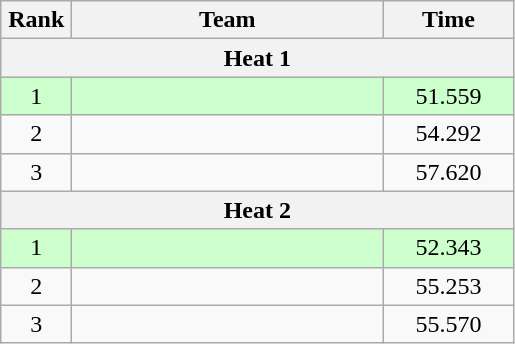<table class=wikitable style="text-align:center">
<tr>
<th width=40>Rank</th>
<th width=200>Team</th>
<th width=80>Time</th>
</tr>
<tr>
<th colspan=3>Heat 1</th>
</tr>
<tr bgcolor="#ccffcc">
<td>1</td>
<td align=left></td>
<td>51.559</td>
</tr>
<tr>
<td>2</td>
<td align=left></td>
<td>54.292</td>
</tr>
<tr>
<td>3</td>
<td align=left></td>
<td>57.620</td>
</tr>
<tr>
<th colspan=3>Heat 2</th>
</tr>
<tr bgcolor="#ccffcc">
<td>1</td>
<td align=left></td>
<td>52.343</td>
</tr>
<tr>
<td>2</td>
<td align=left></td>
<td>55.253</td>
</tr>
<tr>
<td>3</td>
<td align=left></td>
<td>55.570</td>
</tr>
</table>
